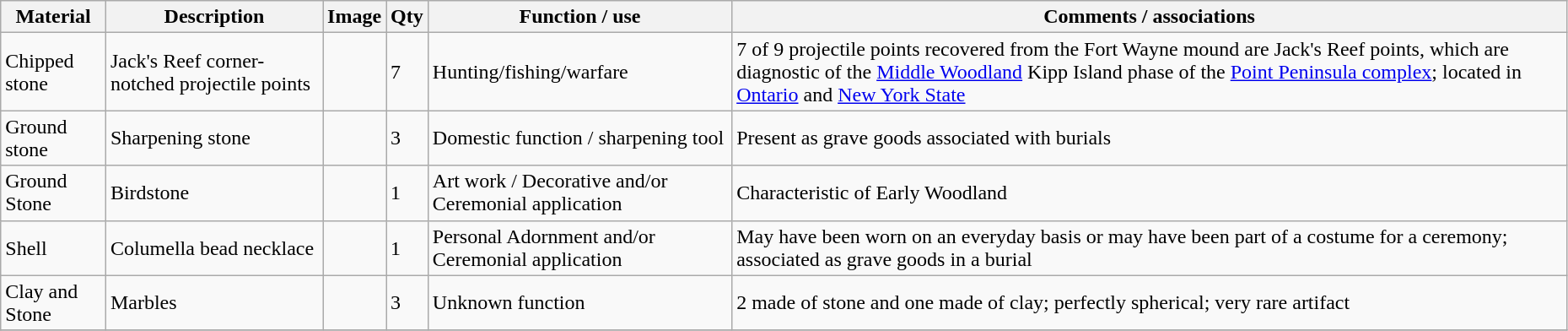<table class="wikitable sortable" style="width:98%">
<tr>
<th>Material</th>
<th>Description</th>
<th>Image</th>
<th>Qty</th>
<th>Function / use</th>
<th>Comments / associations</th>
</tr>
<tr>
<td>Chipped stone</td>
<td>Jack's Reef corner-notched projectile points</td>
<td></td>
<td>7</td>
<td>Hunting/fishing/warfare</td>
<td>7 of 9 projectile points recovered from the Fort Wayne mound are Jack's Reef points, which are diagnostic of the <a href='#'>Middle Woodland</a> Kipp Island phase of the <a href='#'>Point Peninsula complex</a>; located in <a href='#'>Ontario</a> and <a href='#'>New York State</a></td>
</tr>
<tr>
<td>Ground stone</td>
<td>Sharpening stone</td>
<td></td>
<td>3</td>
<td>Domestic function / sharpening tool</td>
<td>Present as grave goods associated with burials</td>
</tr>
<tr>
<td>Ground Stone</td>
<td>Birdstone</td>
<td></td>
<td>1</td>
<td>Art work / Decorative and/or Ceremonial application</td>
<td>Characteristic of Early Woodland</td>
</tr>
<tr>
<td>Shell</td>
<td>Columella bead necklace</td>
<td></td>
<td>1</td>
<td>Personal Adornment and/or Ceremonial application</td>
<td>May have been worn on an everyday basis or may have been part of a costume for a ceremony; associated as grave goods in a burial</td>
</tr>
<tr>
<td>Clay and Stone</td>
<td>Marbles</td>
<td></td>
<td>3</td>
<td>Unknown function</td>
<td>2 made of stone and one made of clay; perfectly spherical; very rare artifact</td>
</tr>
<tr>
</tr>
</table>
